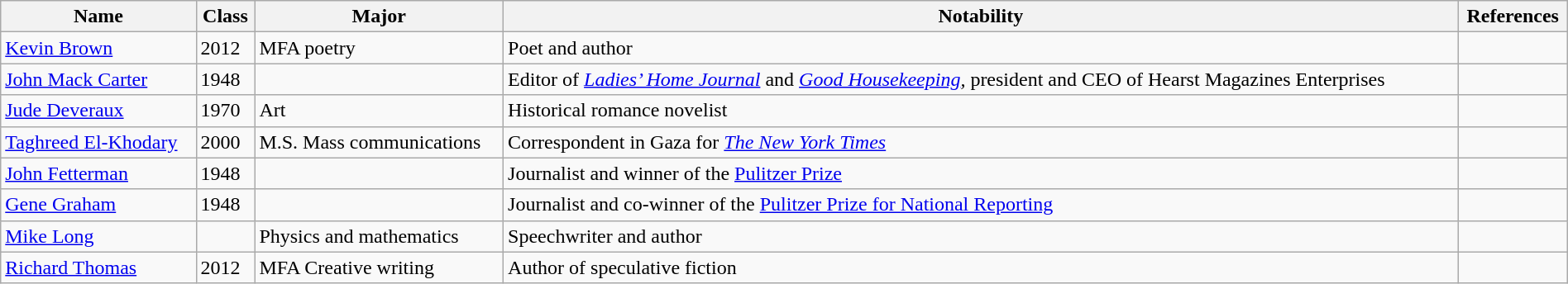<table class="wikitable sortable" style="width:100%;">
<tr>
<th>Name</th>
<th>Class</th>
<th>Major</th>
<th>Notability</th>
<th>References</th>
</tr>
<tr>
<td><a href='#'>Kevin Brown</a></td>
<td>2012</td>
<td>MFA poetry</td>
<td>Poet and author</td>
<td></td>
</tr>
<tr>
<td><a href='#'>John Mack Carter</a></td>
<td>1948</td>
<td></td>
<td>Editor of <em><a href='#'>Ladies’ Home Journal</a></em> and <em><a href='#'>Good Housekeeping</a>,</em> president and CEO of Hearst Magazines Enterprises</td>
<td></td>
</tr>
<tr>
<td><a href='#'>Jude Deveraux</a></td>
<td>1970</td>
<td>Art</td>
<td>Historical romance novelist</td>
<td></td>
</tr>
<tr>
<td><a href='#'>Taghreed El-Khodary</a></td>
<td>2000</td>
<td>M.S. Mass communications</td>
<td>Correspondent in Gaza for <em><a href='#'>The New York Times</a></em></td>
<td></td>
</tr>
<tr>
<td><a href='#'>John Fetterman</a></td>
<td>1948</td>
<td></td>
<td>Journalist and winner of the <a href='#'>Pulitzer Prize</a></td>
<td></td>
</tr>
<tr>
<td><a href='#'>Gene Graham</a></td>
<td>1948</td>
<td></td>
<td>Journalist and co-winner of the <a href='#'>Pulitzer Prize for National Reporting</a></td>
<td></td>
</tr>
<tr>
<td><a href='#'>Mike Long</a></td>
<td></td>
<td>Physics and mathematics</td>
<td>Speechwriter and author</td>
<td></td>
</tr>
<tr>
<td><a href='#'>Richard Thomas</a></td>
<td>2012</td>
<td>MFA Creative writing</td>
<td>Author of speculative fiction</td>
<td></td>
</tr>
</table>
